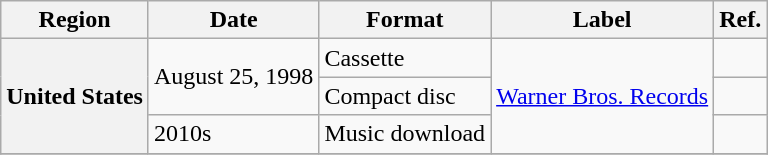<table class="wikitable plainrowheaders">
<tr>
<th scope="col">Region</th>
<th scope="col">Date</th>
<th scope="col">Format</th>
<th scope="col">Label</th>
<th scope="col">Ref.</th>
</tr>
<tr>
<th scope="row" rowspan="3">United States</th>
<td rowspan="2">August 25, 1998</td>
<td>Cassette</td>
<td rowspan="3"><a href='#'>Warner Bros. Records</a></td>
<td></td>
</tr>
<tr>
<td>Compact disc</td>
<td></td>
</tr>
<tr>
<td>2010s</td>
<td>Music download</td>
<td></td>
</tr>
<tr>
</tr>
</table>
